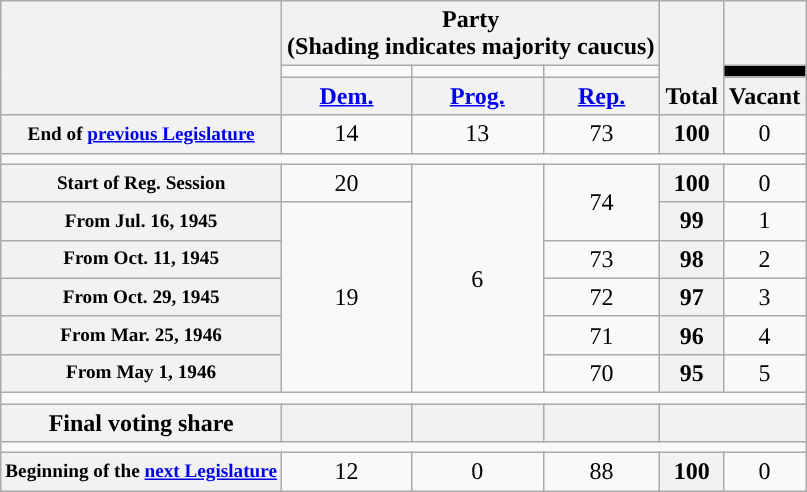<table class=wikitable style="text-align:center">
<tr style="vertical-align:bottom;">
<th rowspan=3></th>
<th colspan=3>Party <div>(Shading indicates majority caucus)</div></th>
<th rowspan=3>Total</th>
<th></th>
</tr>
<tr style="height:5px">
<td style="background-color:"></td>
<td style="background-color:"></td>
<td style="background-color:"></td>
<td style="background:black;"></td>
</tr>
<tr>
<th><a href='#'>Dem.</a></th>
<th><a href='#'>Prog.</a></th>
<th><a href='#'>Rep.</a></th>
<th>Vacant</th>
</tr>
<tr>
<th style="font-size:80%;">End of <a href='#'>previous Legislature</a></th>
<td>14</td>
<td>13</td>
<td>73</td>
<th>100</th>
<td>0</td>
</tr>
<tr>
<td colspan=6></td>
</tr>
<tr>
<th style="font-size:80%;">Start of Reg. Session</th>
<td>20</td>
<td rowspan="6">6</td>
<td rowspan="2" >74</td>
<th>100</th>
<td>0</td>
</tr>
<tr>
<th style="font-size:80%;">From Jul. 16, 1945</th>
<td rowspan="5">19</td>
<th>99</th>
<td>1</td>
</tr>
<tr>
<th style="font-size:80%;">From Oct. 11, 1945</th>
<td>73</td>
<th>98</th>
<td>2</td>
</tr>
<tr>
<th style="font-size:80%;">From Oct. 29, 1945</th>
<td>72</td>
<th>97</th>
<td>3</td>
</tr>
<tr>
<th style="font-size:80%;">From Mar. 25, 1946</th>
<td>71</td>
<th>96</th>
<td>4</td>
</tr>
<tr>
<th style="font-size:80%;">From May 1, 1946</th>
<td>70</td>
<th>95</th>
<td>5</td>
</tr>
<tr>
<td colspan=6></td>
</tr>
<tr>
<th>Final voting share</th>
<th></th>
<th></th>
<th></th>
<th colspan=2></th>
</tr>
<tr>
<td colspan=6></td>
</tr>
<tr>
<th style="font-size:80%;">Beginning of the <a href='#'>next Legislature</a></th>
<td>12</td>
<td>0</td>
<td>88</td>
<th>100</th>
<td>0</td>
</tr>
</table>
